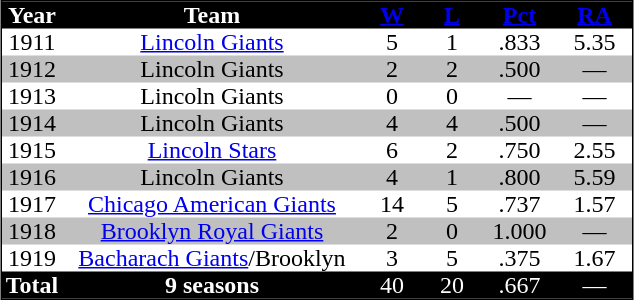<table cellspacing="0" cellpadding="0" align="center" style="border: 1px black solid;">
<tr style="background-color:black; color:white; text-align:center;">
<td width="40"><strong>Year</strong></td>
<td width="200"><strong>Team</strong></td>
<td width="40"><strong><span><a href='#'>W</a></span></strong></td>
<td width="40"><strong><span><a href='#'>L</a></span></strong></td>
<td width="50"><strong><span><a href='#'>Pct</a></span></strong></td>
<td width="50"><strong><span><a href='#'>RA</a></span></strong></td>
</tr>
<tr style="text-align:center;">
<td>1911</td>
<td><a href='#'>Lincoln Giants</a></td>
<td>5</td>
<td>1</td>
<td>.833</td>
<td>5.35</td>
</tr>
<tr style="background-color:silver; text-align:center;">
<td>1912</td>
<td>Lincoln Giants</td>
<td>2</td>
<td>2</td>
<td>.500</td>
<td>—</td>
</tr>
<tr style="text-align:center;">
<td>1913</td>
<td>Lincoln Giants</td>
<td>0</td>
<td>0</td>
<td>—</td>
<td>—</td>
</tr>
<tr style="background-color:silver; text-align:center;">
<td>1914</td>
<td>Lincoln Giants</td>
<td>4</td>
<td>4</td>
<td>.500</td>
<td>—</td>
</tr>
<tr style="text-align:center;">
<td>1915</td>
<td><a href='#'>Lincoln Stars</a></td>
<td>6</td>
<td>2</td>
<td>.750</td>
<td>2.55</td>
</tr>
<tr style="background-color:silver; text-align:center;">
<td>1916</td>
<td>Lincoln Giants</td>
<td>4</td>
<td>1</td>
<td>.800</td>
<td>5.59</td>
</tr>
<tr style="text-align:center;">
<td>1917</td>
<td><a href='#'>Chicago American Giants</a></td>
<td>14</td>
<td>5</td>
<td>.737</td>
<td>1.57</td>
</tr>
<tr style="background-color:silver; text-align:center;">
<td>1918</td>
<td><a href='#'>Brooklyn Royal Giants</a></td>
<td>2</td>
<td>0</td>
<td>1.000</td>
<td>—</td>
</tr>
<tr style="text-align:center;">
<td>1919</td>
<td><a href='#'>Bacharach Giants</a>/Brooklyn</td>
<td>3</td>
<td>5</td>
<td>.375</td>
<td>1.67</td>
</tr>
<tr style="background-color:black; color:white; text-align:center;">
<td><strong>Total</strong></td>
<td><strong>9 seasons</strong></td>
<td>40</td>
<td>20</td>
<td>.667</td>
<td>—</td>
</tr>
<tr>
</tr>
</table>
